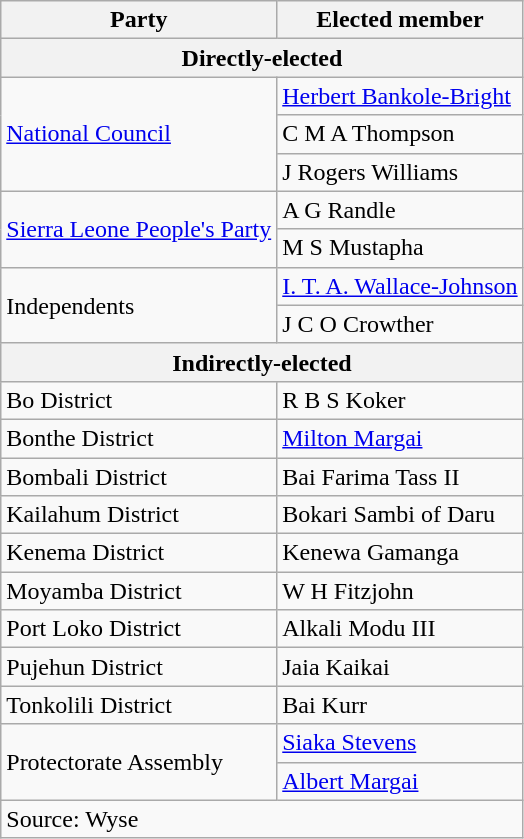<table class=wikitable>
<tr>
<th>Party</th>
<th>Elected member</th>
</tr>
<tr>
<th colspan=2>Directly-elected</th>
</tr>
<tr>
<td rowspan=3><a href='#'>National Council</a></td>
<td><a href='#'>Herbert Bankole-Bright</a></td>
</tr>
<tr>
<td>C M A Thompson</td>
</tr>
<tr>
<td>J Rogers Williams</td>
</tr>
<tr>
<td rowspan=2><a href='#'>Sierra Leone People's Party</a></td>
<td>A G Randle</td>
</tr>
<tr>
<td>M S Mustapha</td>
</tr>
<tr>
<td rowspan=2>Independents</td>
<td><a href='#'>I. T. A. Wallace-Johnson</a></td>
</tr>
<tr>
<td>J C O Crowther</td>
</tr>
<tr>
<th colspan=2>Indirectly-elected</th>
</tr>
<tr>
<td>Bo District</td>
<td>R B S Koker</td>
</tr>
<tr>
<td>Bonthe District</td>
<td><a href='#'>Milton Margai</a></td>
</tr>
<tr>
<td>Bombali District</td>
<td>Bai Farima Tass II</td>
</tr>
<tr>
<td>Kailahum District</td>
<td>Bokari Sambi of Daru</td>
</tr>
<tr>
<td>Kenema District</td>
<td>Kenewa Gamanga</td>
</tr>
<tr>
<td>Moyamba District</td>
<td>W H Fitzjohn</td>
</tr>
<tr>
<td>Port Loko District</td>
<td>Alkali Modu III</td>
</tr>
<tr>
<td>Pujehun District</td>
<td>Jaia Kaikai</td>
</tr>
<tr>
<td>Tonkolili District</td>
<td>Bai Kurr</td>
</tr>
<tr>
<td rowspan=2>Protectorate Assembly</td>
<td><a href='#'>Siaka Stevens</a></td>
</tr>
<tr>
<td><a href='#'>Albert Margai</a></td>
</tr>
<tr>
<td colspan=2>Source: Wyse</td>
</tr>
</table>
